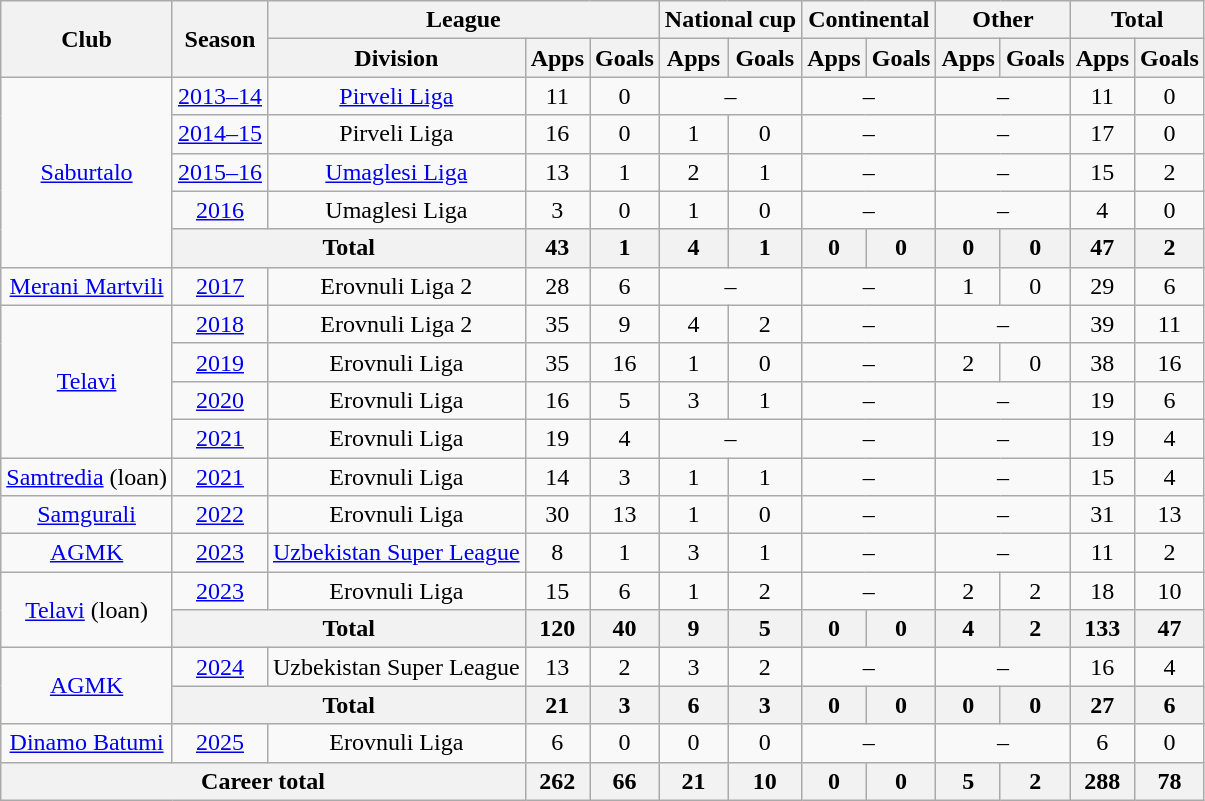<table class="wikitable" style="text-align:center">
<tr>
<th rowspan="2">Club</th>
<th rowspan="2">Season</th>
<th colspan="3">League</th>
<th colspan="2">National cup</th>
<th colspan="2">Continental</th>
<th colspan="2">Other</th>
<th colspan="2">Total</th>
</tr>
<tr>
<th>Division</th>
<th>Apps</th>
<th>Goals</th>
<th>Apps</th>
<th>Goals</th>
<th>Apps</th>
<th>Goals</th>
<th>Apps</th>
<th>Goals</th>
<th>Apps</th>
<th>Goals</th>
</tr>
<tr>
<td rowspan="5"><a href='#'>Saburtalo</a></td>
<td><a href='#'>2013–14</a></td>
<td><a href='#'>Pirveli Liga</a></td>
<td>11</td>
<td>0</td>
<td colspan="2">–</td>
<td colspan="2">–</td>
<td colspan="2">–</td>
<td>11</td>
<td>0</td>
</tr>
<tr>
<td><a href='#'>2014–15</a></td>
<td>Pirveli Liga</td>
<td>16</td>
<td>0</td>
<td>1</td>
<td>0</td>
<td colspan="2">–</td>
<td colspan="2">–</td>
<td>17</td>
<td>0</td>
</tr>
<tr>
<td><a href='#'>2015–16</a></td>
<td><a href='#'>Umaglesi Liga</a></td>
<td>13</td>
<td>1</td>
<td>2</td>
<td>1</td>
<td colspan="2">–</td>
<td colspan="2">–</td>
<td>15</td>
<td>2</td>
</tr>
<tr>
<td><a href='#'>2016</a></td>
<td>Umaglesi Liga</td>
<td>3</td>
<td>0</td>
<td>1</td>
<td>0</td>
<td colspan="2">–</td>
<td colspan="2">–</td>
<td>4</td>
<td>0</td>
</tr>
<tr>
<th colspan="2">Total</th>
<th>43</th>
<th>1</th>
<th>4</th>
<th>1</th>
<th>0</th>
<th>0</th>
<th>0</th>
<th>0</th>
<th>47</th>
<th>2</th>
</tr>
<tr>
<td><a href='#'>Merani Martvili</a></td>
<td><a href='#'>2017</a></td>
<td>Erovnuli Liga 2</td>
<td>28</td>
<td>6</td>
<td colspan="2">–</td>
<td colspan="2">–</td>
<td>1</td>
<td>0</td>
<td>29</td>
<td>6</td>
</tr>
<tr>
<td rowspan="4"><a href='#'>Telavi</a></td>
<td><a href='#'>2018</a></td>
<td>Erovnuli Liga 2</td>
<td>35</td>
<td>9</td>
<td>4</td>
<td>2</td>
<td colspan="2">–</td>
<td colspan="2">–</td>
<td>39</td>
<td>11</td>
</tr>
<tr>
<td><a href='#'>2019</a></td>
<td>Erovnuli Liga</td>
<td>35</td>
<td>16</td>
<td>1</td>
<td>0</td>
<td colspan="2">–</td>
<td>2</td>
<td>0</td>
<td>38</td>
<td>16</td>
</tr>
<tr>
<td><a href='#'>2020</a></td>
<td>Erovnuli Liga</td>
<td>16</td>
<td>5</td>
<td>3</td>
<td>1</td>
<td colspan="2">–</td>
<td colspan="2">–</td>
<td>19</td>
<td>6</td>
</tr>
<tr>
<td><a href='#'>2021</a></td>
<td>Erovnuli Liga</td>
<td>19</td>
<td>4</td>
<td colspan="2">–</td>
<td colspan="2">–</td>
<td colspan="2">–</td>
<td>19</td>
<td>4</td>
</tr>
<tr>
<td><a href='#'>Samtredia</a> (loan)</td>
<td><a href='#'>2021</a></td>
<td>Erovnuli Liga</td>
<td>14</td>
<td>3</td>
<td>1</td>
<td>1</td>
<td colspan="2">–</td>
<td colspan="2">–</td>
<td>15</td>
<td>4</td>
</tr>
<tr>
<td><a href='#'>Samgurali</a></td>
<td><a href='#'>2022</a></td>
<td>Erovnuli Liga</td>
<td>30</td>
<td>13</td>
<td>1</td>
<td>0</td>
<td colspan="2">–</td>
<td colspan="2">–</td>
<td>31</td>
<td>13</td>
</tr>
<tr>
<td><a href='#'>AGMK</a></td>
<td><a href='#'>2023</a></td>
<td><a href='#'>Uzbekistan Super League</a></td>
<td>8</td>
<td>1</td>
<td>3</td>
<td>1</td>
<td colspan="2">–</td>
<td colspan="2">–</td>
<td>11</td>
<td>2</td>
</tr>
<tr>
<td rowspan="2"><a href='#'>Telavi</a> (loan)</td>
<td><a href='#'>2023</a></td>
<td>Erovnuli Liga</td>
<td>15</td>
<td>6</td>
<td>1</td>
<td>2</td>
<td colspan="2">–</td>
<td>2</td>
<td>2</td>
<td>18</td>
<td>10</td>
</tr>
<tr>
<th colspan="2">Total</th>
<th>120</th>
<th>40</th>
<th>9</th>
<th>5</th>
<th>0</th>
<th>0</th>
<th>4</th>
<th>2</th>
<th>133</th>
<th>47</th>
</tr>
<tr>
<td rowspan="2"><a href='#'>AGMK</a></td>
<td><a href='#'>2024</a></td>
<td>Uzbekistan Super League</td>
<td>13</td>
<td>2</td>
<td>3</td>
<td>2</td>
<td colspan="2">–</td>
<td colspan="2">–</td>
<td>16</td>
<td>4</td>
</tr>
<tr>
<th colspan="2">Total</th>
<th>21</th>
<th>3</th>
<th>6</th>
<th>3</th>
<th>0</th>
<th>0</th>
<th>0</th>
<th>0</th>
<th>27</th>
<th>6</th>
</tr>
<tr>
<td><a href='#'>Dinamo Batumi</a></td>
<td><a href='#'>2025</a></td>
<td>Erovnuli Liga</td>
<td>6</td>
<td>0</td>
<td>0</td>
<td>0</td>
<td colspan="2">–</td>
<td colspan="2">–</td>
<td>6</td>
<td>0</td>
</tr>
<tr>
<th colspan="3">Career total</th>
<th>262</th>
<th>66</th>
<th>21</th>
<th>10</th>
<th>0</th>
<th>0</th>
<th>5</th>
<th>2</th>
<th>288</th>
<th>78</th>
</tr>
</table>
